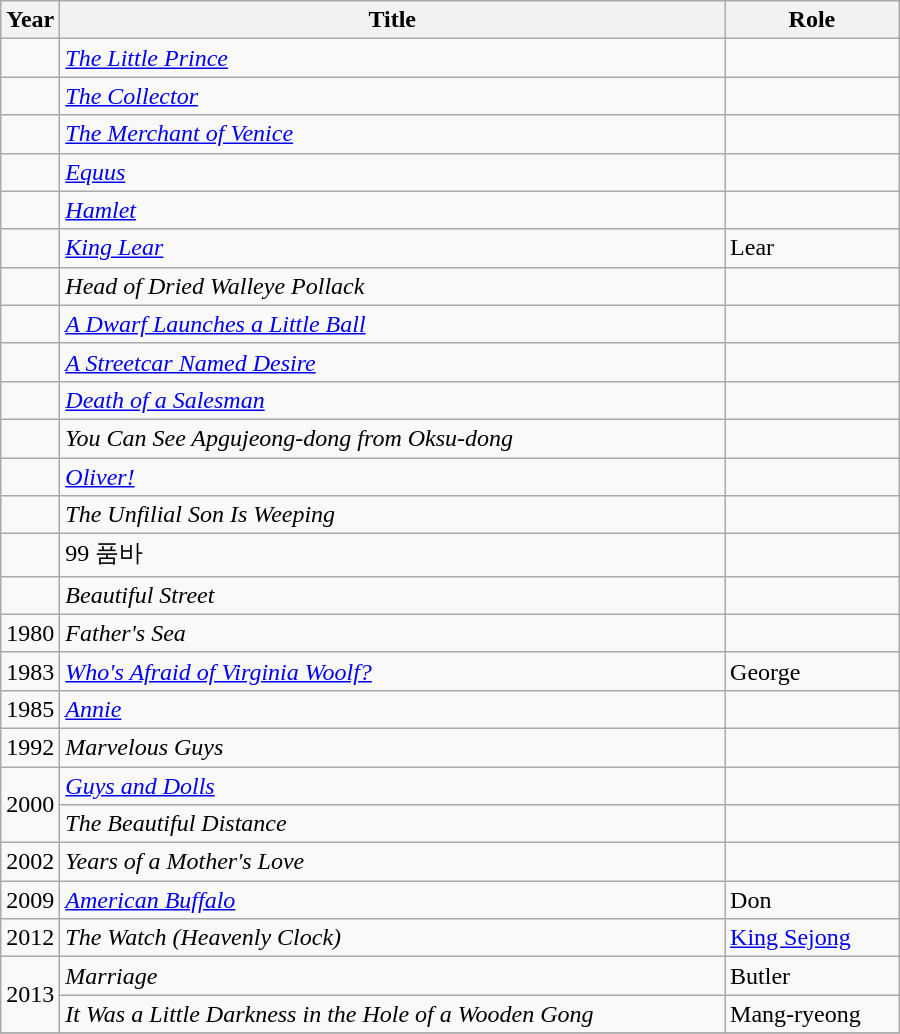<table class="wikitable" style="width:600px">
<tr>
<th width=10>Year</th>
<th>Title</th>
<th>Role</th>
</tr>
<tr>
<td></td>
<td><em><a href='#'>The Little Prince</a></em></td>
<td></td>
</tr>
<tr>
<td></td>
<td><em><a href='#'>The Collector</a></em></td>
<td></td>
</tr>
<tr>
<td></td>
<td><em><a href='#'>The Merchant of Venice</a></em></td>
<td></td>
</tr>
<tr>
<td></td>
<td><em><a href='#'>Equus</a></em></td>
<td></td>
</tr>
<tr>
<td></td>
<td><em><a href='#'>Hamlet</a></em></td>
<td></td>
</tr>
<tr>
<td></td>
<td><em><a href='#'>King Lear</a></em></td>
<td>Lear</td>
</tr>
<tr>
<td></td>
<td><em>Head of Dried Walleye Pollack</em></td>
<td></td>
</tr>
<tr>
<td></td>
<td><em><a href='#'>A Dwarf Launches a Little Ball</a></em></td>
<td></td>
</tr>
<tr>
<td></td>
<td><em><a href='#'>A Streetcar Named Desire</a></em></td>
</tr>
<tr>
<td></td>
<td><em><a href='#'>Death of a Salesman</a></em></td>
<td></td>
</tr>
<tr>
<td></td>
<td><em>You Can See Apgujeong-dong from Oksu-dong</em></td>
<td></td>
</tr>
<tr>
<td></td>
<td><em><a href='#'>Oliver!</a></em></td>
<td></td>
</tr>
<tr>
<td></td>
<td><em>The Unfilial Son Is Weeping</em></td>
<td></td>
</tr>
<tr>
<td></td>
<td>99 품바</td>
<td></td>
</tr>
<tr>
<td></td>
<td><em>Beautiful Street</em></td>
<td></td>
</tr>
<tr>
<td>1980</td>
<td><em>Father's Sea</em></td>
<td></td>
</tr>
<tr>
<td>1983</td>
<td><em><a href='#'>Who's Afraid of Virginia Woolf?</a></em></td>
<td>George</td>
</tr>
<tr>
<td>1985</td>
<td><em><a href='#'>Annie</a></em></td>
<td></td>
</tr>
<tr>
<td>1992</td>
<td><em>Marvelous Guys</em></td>
<td></td>
</tr>
<tr>
<td rowspan=2>2000</td>
<td><em><a href='#'>Guys and Dolls</a></em></td>
<td></td>
</tr>
<tr>
<td><em>The Beautiful Distance</em></td>
<td></td>
</tr>
<tr>
<td>2002</td>
<td><em>Years of a Mother's Love</em></td>
<td></td>
</tr>
<tr>
<td>2009</td>
<td><em><a href='#'>American Buffalo</a></em></td>
<td>Don</td>
</tr>
<tr>
<td>2012</td>
<td><em>The Watch (Heavenly Clock)</em></td>
<td><a href='#'>King Sejong</a></td>
</tr>
<tr>
<td rowspan=2>2013</td>
<td><em>Marriage</em></td>
<td>Butler</td>
</tr>
<tr>
<td><em>It Was a Little Darkness in the Hole of a Wooden Gong</em> </td>
<td>Mang-ryeong</td>
</tr>
<tr>
</tr>
</table>
